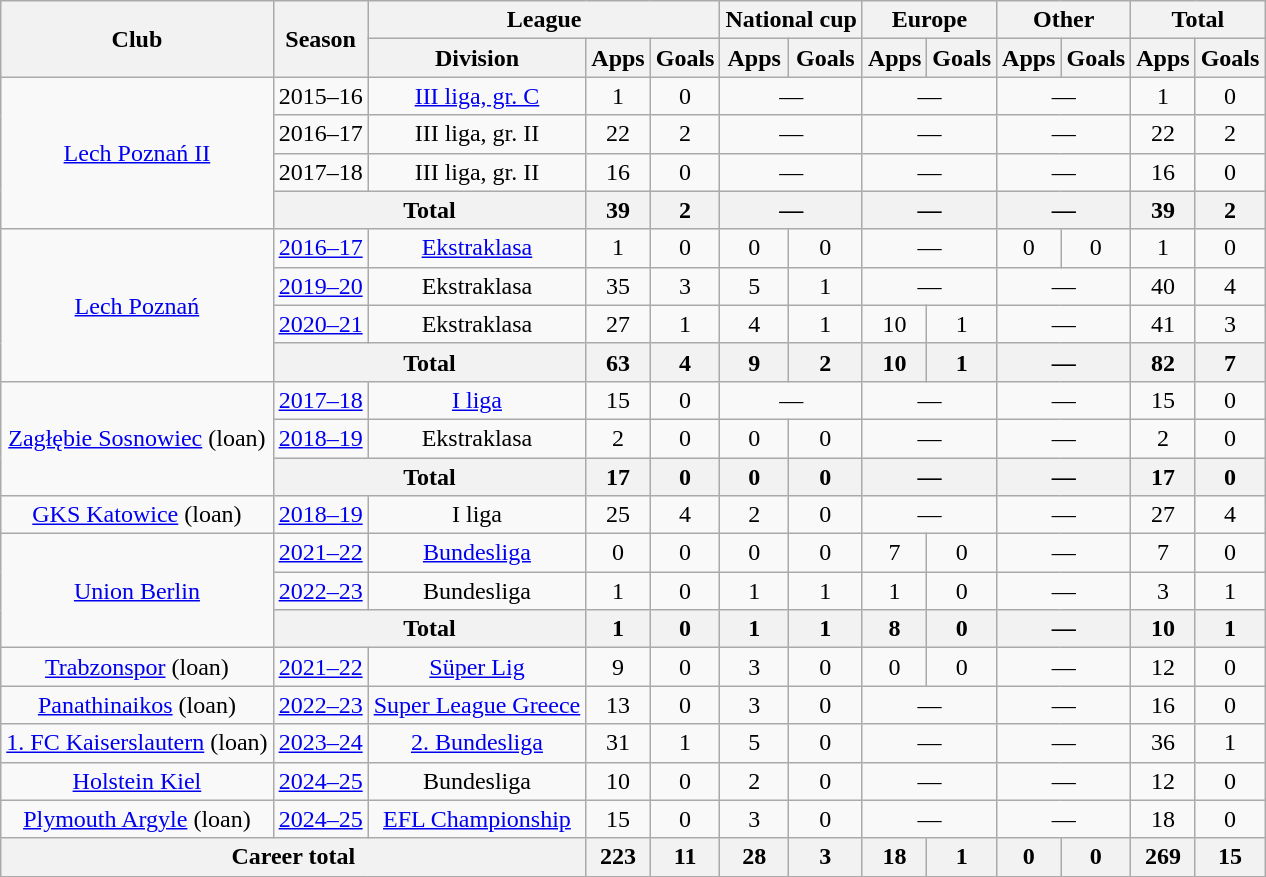<table class="wikitable" style="text-align:center">
<tr>
<th rowspan="2">Club</th>
<th rowspan="2">Season</th>
<th colspan="3">League</th>
<th colspan="2">National cup</th>
<th colspan="2">Europe</th>
<th colspan="2">Other</th>
<th colspan="2">Total</th>
</tr>
<tr>
<th>Division</th>
<th>Apps</th>
<th>Goals</th>
<th>Apps</th>
<th>Goals</th>
<th>Apps</th>
<th>Goals</th>
<th>Apps</th>
<th>Goals</th>
<th>Apps</th>
<th>Goals</th>
</tr>
<tr>
<td rowspan="4"><a href='#'>Lech Poznań II</a></td>
<td>2015–16</td>
<td><a href='#'>III liga, gr. C</a></td>
<td>1</td>
<td>0</td>
<td colspan="2">—</td>
<td colspan="2">—</td>
<td colspan="2">—</td>
<td>1</td>
<td>0</td>
</tr>
<tr>
<td>2016–17</td>
<td>III liga, gr. II</td>
<td>22</td>
<td>2</td>
<td colspan="2">—</td>
<td colspan="2">—</td>
<td colspan="2">—</td>
<td>22</td>
<td>2</td>
</tr>
<tr>
<td>2017–18</td>
<td>III liga, gr. II</td>
<td>16</td>
<td>0</td>
<td colspan="2">—</td>
<td colspan="2">—</td>
<td colspan="2">—</td>
<td>16</td>
<td>0</td>
</tr>
<tr>
<th colspan="2">Total</th>
<th>39</th>
<th>2</th>
<th colspan="2">—</th>
<th colspan="2">—</th>
<th colspan="2">—</th>
<th>39</th>
<th>2</th>
</tr>
<tr>
<td rowspan="4"><a href='#'>Lech Poznań</a></td>
<td><a href='#'>2016–17</a></td>
<td><a href='#'>Ekstraklasa</a></td>
<td>1</td>
<td>0</td>
<td>0</td>
<td>0</td>
<td colspan="2">—</td>
<td>0</td>
<td>0</td>
<td>1</td>
<td>0</td>
</tr>
<tr>
<td><a href='#'>2019–20</a></td>
<td>Ekstraklasa</td>
<td>35</td>
<td>3</td>
<td>5</td>
<td>1</td>
<td colspan="2">—</td>
<td colspan="2">—</td>
<td>40</td>
<td>4</td>
</tr>
<tr>
<td><a href='#'>2020–21</a></td>
<td>Ekstraklasa</td>
<td>27</td>
<td>1</td>
<td>4</td>
<td>1</td>
<td>10</td>
<td>1</td>
<td colspan="2">—</td>
<td>41</td>
<td>3</td>
</tr>
<tr>
<th colspan="2">Total</th>
<th>63</th>
<th>4</th>
<th>9</th>
<th>2</th>
<th>10</th>
<th>1</th>
<th colspan="2">—</th>
<th>82</th>
<th>7</th>
</tr>
<tr>
<td rowspan="3"><a href='#'>Zagłębie Sosnowiec</a> (loan)</td>
<td><a href='#'>2017–18</a></td>
<td><a href='#'>I liga</a></td>
<td>15</td>
<td>0</td>
<td colspan="2">—</td>
<td colspan="2">—</td>
<td colspan="2">—</td>
<td>15</td>
<td>0</td>
</tr>
<tr>
<td><a href='#'>2018–19</a></td>
<td>Ekstraklasa</td>
<td>2</td>
<td>0</td>
<td>0</td>
<td>0</td>
<td colspan="2">—</td>
<td colspan="2">—</td>
<td>2</td>
<td>0</td>
</tr>
<tr>
<th colspan="2">Total</th>
<th>17</th>
<th>0</th>
<th>0</th>
<th>0</th>
<th colspan="2">—</th>
<th colspan="2">—</th>
<th>17</th>
<th>0</th>
</tr>
<tr>
<td><a href='#'>GKS Katowice</a> (loan)</td>
<td><a href='#'>2018–19</a></td>
<td>I liga</td>
<td>25</td>
<td>4</td>
<td>2</td>
<td>0</td>
<td colspan="2">—</td>
<td colspan="2">—</td>
<td>27</td>
<td>4</td>
</tr>
<tr>
<td rowspan="3"><a href='#'>Union Berlin</a></td>
<td><a href='#'>2021–22</a></td>
<td><a href='#'>Bundesliga</a></td>
<td>0</td>
<td>0</td>
<td>0</td>
<td>0</td>
<td>7</td>
<td>0</td>
<td colspan="2">—</td>
<td>7</td>
<td>0</td>
</tr>
<tr>
<td><a href='#'>2022–23</a></td>
<td>Bundesliga</td>
<td>1</td>
<td>0</td>
<td>1</td>
<td>1</td>
<td>1</td>
<td>0</td>
<td colspan="2">—</td>
<td>3</td>
<td>1</td>
</tr>
<tr>
<th colspan="2">Total</th>
<th>1</th>
<th>0</th>
<th>1</th>
<th>1</th>
<th>8</th>
<th>0</th>
<th colspan="2">—</th>
<th>10</th>
<th>1</th>
</tr>
<tr>
<td><a href='#'>Trabzonspor</a> (loan)</td>
<td><a href='#'>2021–22</a></td>
<td><a href='#'>Süper Lig</a></td>
<td>9</td>
<td>0</td>
<td>3</td>
<td>0</td>
<td>0</td>
<td>0</td>
<td colspan="2">—</td>
<td>12</td>
<td>0</td>
</tr>
<tr>
<td><a href='#'>Panathinaikos</a> (loan)</td>
<td><a href='#'>2022–23</a></td>
<td><a href='#'>Super League Greece</a></td>
<td>13</td>
<td>0</td>
<td>3</td>
<td>0</td>
<td colspan="2">—</td>
<td colspan="2">—</td>
<td>16</td>
<td>0</td>
</tr>
<tr>
<td><a href='#'>1. FC Kaiserslautern</a> (loan)</td>
<td><a href='#'>2023–24</a></td>
<td><a href='#'>2. Bundesliga</a></td>
<td>31</td>
<td>1</td>
<td>5</td>
<td>0</td>
<td colspan="2">—</td>
<td colspan="2">—</td>
<td>36</td>
<td>1</td>
</tr>
<tr>
<td><a href='#'>Holstein Kiel</a></td>
<td><a href='#'>2024–25</a></td>
<td>Bundesliga</td>
<td>10</td>
<td>0</td>
<td>2</td>
<td>0</td>
<td colspan="2">—</td>
<td colspan="2">—</td>
<td>12</td>
<td>0</td>
</tr>
<tr>
<td><a href='#'>Plymouth Argyle</a> (loan)</td>
<td><a href='#'>2024–25</a></td>
<td><a href='#'>EFL Championship</a></td>
<td>15</td>
<td>0</td>
<td>3</td>
<td>0</td>
<td colspan="2">—</td>
<td colspan="2">—</td>
<td>18</td>
<td>0</td>
</tr>
<tr>
<th colspan="3">Career total</th>
<th>223</th>
<th>11</th>
<th>28</th>
<th>3</th>
<th>18</th>
<th>1</th>
<th>0</th>
<th>0</th>
<th>269</th>
<th>15</th>
</tr>
<tr>
</tr>
</table>
